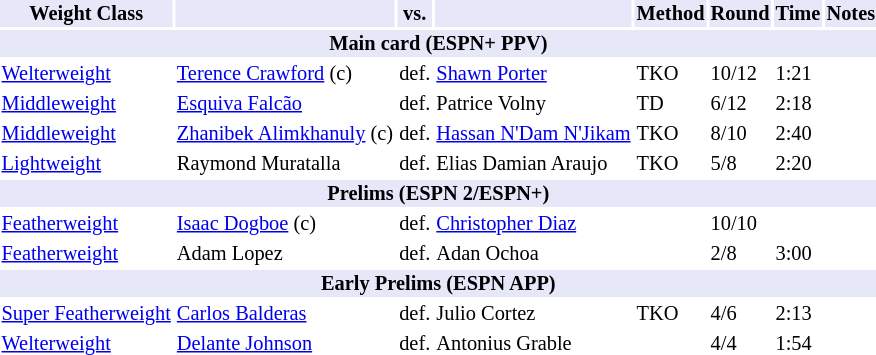<table class="toccolours" style="font-size: 85%;">
<tr>
<th style="background:#e6e8fa; color:#000; text-align:center;">Weight Class</th>
<th style="background:#e6e8fa; color:#000; text-align:center;"></th>
<th style="background:#e6e8fa; color:#000; text-align:center;">vs.</th>
<th style="background:#e6e8fa; color:#000; text-align:center;"></th>
<th style="background:#e6e8fa; color:#000; text-align:center;">Method</th>
<th style="background:#e6e8fa; color:#000; text-align:center;">Round</th>
<th style="background:#e6e8fa; color:#000; text-align:center;">Time</th>
<th style="background:#e6e8fa; color:#000; text-align:center;">Notes</th>
</tr>
<tr>
<th style="background:#e6e8fa; color:#000; text-align:center;" colspan="9">Main card (ESPN+ PPV)</th>
</tr>
<tr>
<td><a href='#'>Welterweight</a></td>
<td> <a href='#'>Terence Crawford</a> (c)</td>
<td>def.</td>
<td> <a href='#'>Shawn Porter</a></td>
<td>TKO</td>
<td>10/12</td>
<td>1:21</td>
<td></td>
</tr>
<tr>
<td><a href='#'>Middleweight</a></td>
<td> <a href='#'>Esquiva Falcão</a></td>
<td>def.</td>
<td> Patrice Volny</td>
<td>TD</td>
<td>6/12</td>
<td>2:18</td>
</tr>
<tr>
<td><a href='#'>Middleweight</a></td>
<td> <a href='#'>Zhanibek Alimkhanuly</a> (c)</td>
<td>def.</td>
<td> <a href='#'>Hassan N'Dam N'Jikam</a></td>
<td>TKO</td>
<td>8/10</td>
<td>2:40</td>
<td></td>
</tr>
<tr>
<td><a href='#'>Lightweight</a></td>
<td> Raymond Muratalla</td>
<td>def.</td>
<td> Elias Damian Araujo</td>
<td>TKO</td>
<td>5/8</td>
<td>2:20</td>
</tr>
<tr>
<th style="background:#e6e8fa; color:#000; text-align:center;" colspan="9">Prelims (ESPN 2/ESPN+)</th>
</tr>
<tr>
<td><a href='#'>Featherweight</a></td>
<td> <a href='#'>Isaac Dogboe</a> (c)</td>
<td>def.</td>
<td> <a href='#'>Christopher Diaz</a></td>
<td></td>
<td>10/10</td>
<td></td>
<td></td>
</tr>
<tr>
<td><a href='#'>Featherweight</a></td>
<td> Adam Lopez</td>
<td>def.</td>
<td> Adan Ochoa</td>
<td></td>
<td>2/8</td>
<td>3:00</td>
</tr>
<tr>
<th style="background:#e6e8fa; color:#000; text-align:center;" colspan="9">Early Prelims (ESPN APP)</th>
</tr>
<tr>
<td><a href='#'>Super Featherweight</a></td>
<td> <a href='#'>Carlos Balderas</a></td>
<td>def.</td>
<td> Julio Cortez</td>
<td>TKO</td>
<td>4/6</td>
<td>2:13</td>
</tr>
<tr>
<td><a href='#'>Welterweight</a></td>
<td> <a href='#'>Delante Johnson</a></td>
<td>def.</td>
<td> Antonius Grable</td>
<td></td>
<td>4/4</td>
<td>1:54</td>
</tr>
<tr>
</tr>
</table>
